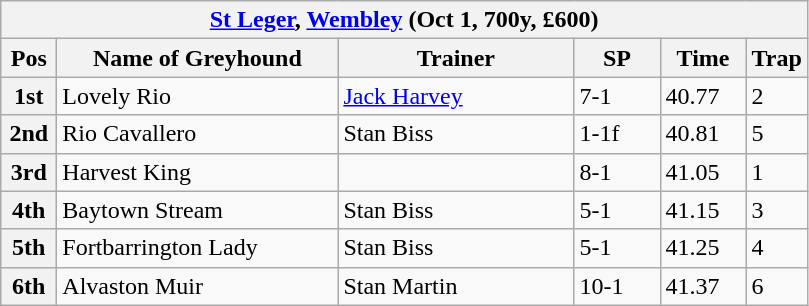<table class="wikitable">
<tr>
<th colspan="6"><a href='#'>St Leger</a>, <a href='#'>Wembley</a> (Oct 1, 700y, £600)</th>
</tr>
<tr>
<th width=30>Pos</th>
<th width=180>Name of Greyhound</th>
<th width=150>Trainer</th>
<th width=50>SP</th>
<th width=50>Time</th>
<th width=30>Trap</th>
</tr>
<tr>
<th>1st</th>
<td>Lovely Rio</td>
<td><a href='#'>Jack Harvey</a></td>
<td>7-1</td>
<td>40.77</td>
<td>2</td>
</tr>
<tr>
<th>2nd</th>
<td>Rio Cavallero</td>
<td>Stan Biss</td>
<td>1-1f</td>
<td>40.81</td>
<td>5</td>
</tr>
<tr>
<th>3rd</th>
<td>Harvest King</td>
<td></td>
<td>8-1</td>
<td>41.05</td>
<td>1</td>
</tr>
<tr>
<th>4th</th>
<td>Baytown Stream</td>
<td>Stan Biss</td>
<td>5-1</td>
<td>41.15</td>
<td>3</td>
</tr>
<tr>
<th>5th</th>
<td>Fortbarrington Lady</td>
<td>Stan Biss</td>
<td>5-1</td>
<td>41.25</td>
<td>4</td>
</tr>
<tr>
<th>6th</th>
<td>Alvaston Muir</td>
<td>Stan Martin</td>
<td>10-1</td>
<td>41.37</td>
<td>6</td>
</tr>
</table>
